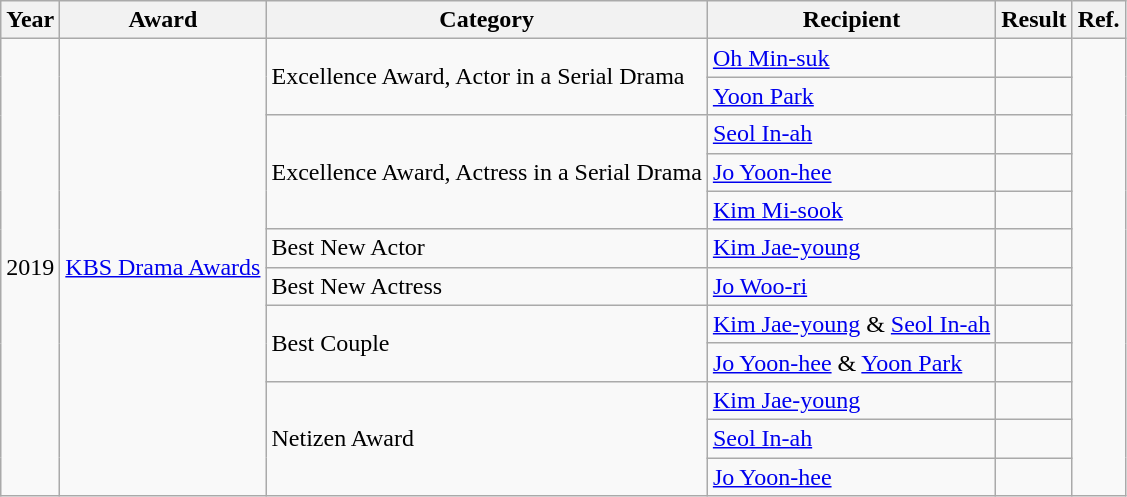<table class="wikitable">
<tr>
<th>Year</th>
<th>Award</th>
<th>Category</th>
<th>Recipient</th>
<th>Result</th>
<th>Ref.</th>
</tr>
<tr>
<td rowspan="12">2019</td>
<td rowspan="12"><a href='#'>KBS Drama Awards</a></td>
<td rowspan="2">Excellence Award, Actor in a Serial Drama</td>
<td><a href='#'>Oh Min-suk</a></td>
<td></td>
<td rowspan="12"></td>
</tr>
<tr>
<td><a href='#'>Yoon Park</a></td>
<td></td>
</tr>
<tr>
<td rowspan="3">Excellence Award, Actress in a Serial Drama</td>
<td><a href='#'>Seol In-ah</a></td>
<td></td>
</tr>
<tr>
<td><a href='#'>Jo Yoon-hee</a></td>
<td></td>
</tr>
<tr>
<td><a href='#'>Kim Mi-sook</a></td>
<td></td>
</tr>
<tr>
<td>Best New Actor</td>
<td><a href='#'>Kim Jae-young</a></td>
<td></td>
</tr>
<tr>
<td>Best New Actress</td>
<td><a href='#'>Jo Woo-ri</a></td>
<td></td>
</tr>
<tr>
<td rowspan="2">Best Couple</td>
<td><a href='#'>Kim Jae-young</a> & <a href='#'>Seol In-ah</a></td>
<td></td>
</tr>
<tr>
<td><a href='#'>Jo Yoon-hee</a> & <a href='#'>Yoon Park</a></td>
<td></td>
</tr>
<tr>
<td rowspan="3">Netizen Award</td>
<td><a href='#'>Kim Jae-young</a></td>
<td></td>
</tr>
<tr>
<td><a href='#'>Seol In-ah</a></td>
<td></td>
</tr>
<tr>
<td><a href='#'>Jo Yoon-hee</a></td>
<td></td>
</tr>
</table>
